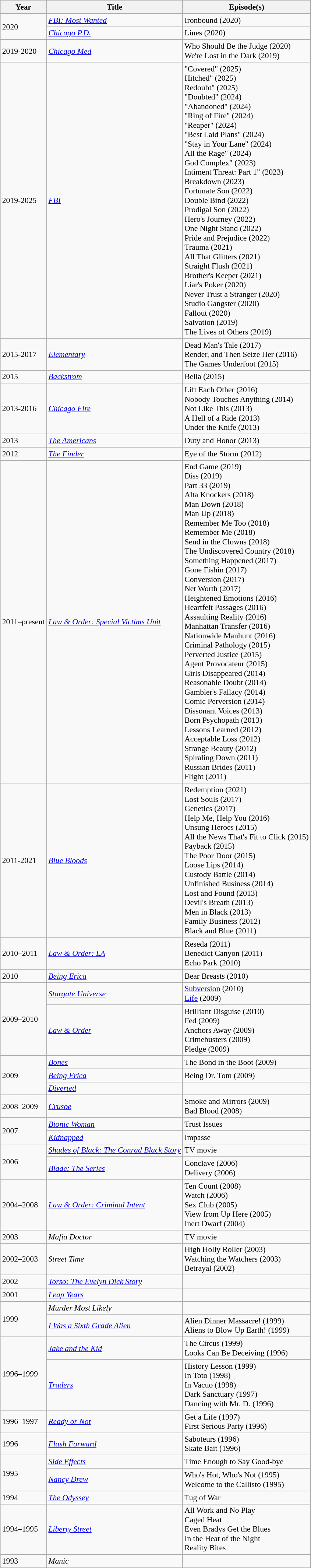<table class="wikitable" style="font-size: 90%;">
<tr>
<th>Year</th>
<th>Title</th>
<th>Episode(s)</th>
</tr>
<tr>
<td rowspan=2>2020</td>
<td><em><a href='#'>FBI: Most Wanted</a></em></td>
<td>Ironbound (2020)</td>
</tr>
<tr>
<td><em><a href='#'>Chicago P.D.</a></em></td>
<td>Lines (2020)</td>
</tr>
<tr>
<td>2019-2020</td>
<td><em><a href='#'>Chicago Med</a></em></td>
<td>Who Should Be the Judge (2020)<br>We're Lost in the Dark (2019)</td>
</tr>
<tr>
<td>2019-2025</td>
<td><em><a href='#'>FBI</a></em></td>
<td>"Covered" (2025)<br>Hitched" (2025)<br>Redoubt" (2025)<br>"Doubted" (2024)<br>"Abandoned" (2024)<br>"Ring of Fire" (2024)<br>"Reaper" (2024)<br>"Best Laid Plans" (2024)<br>"Stay in Your Lane" (2024)<br>All the Rage" (2024)<br>God Complex" (2023)<br>Intiment Threat: Part 1" (2023)<br>Breakdown (2023)<br>Fortunate Son (2022)<br>Double Bind (2022)<br>Prodigal Son (2022)<br>Hero's Journey (2022)<br>One Night Stand (2022)<br>Pride and Prejudice (2022)<br>Trauma (2021)<br>All That Glitters (2021)<br>Straight Flush (2021)<br>Brother's Keeper (2021)<br>Liar's Poker (2020)<br>Never Trust a Stranger (2020)<br>Studio Gangster (2020)<br>Fallout (2020)<br>Salvation (2019)<br>The Lives of Others (2019)</td>
</tr>
<tr>
<td>2015-2017</td>
<td><em><a href='#'>Elementary</a></em></td>
<td>Dead Man's Tale (2017)<br>Render, and Then Seize Her (2016)<br>The Games Underfoot (2015)</td>
</tr>
<tr>
<td>2015</td>
<td><em><a href='#'>Backstrom</a></em></td>
<td>Bella (2015)</td>
</tr>
<tr>
<td>2013-2016</td>
<td><em><a href='#'>Chicago Fire</a></em></td>
<td>Lift Each Other (2016)<br>Nobody Touches Anything (2014)<br>Not Like This (2013)<br>A Hell of a Ride (2013)<br>Under the Knife (2013)</td>
</tr>
<tr>
<td>2013</td>
<td><em><a href='#'>The Americans</a></em></td>
<td>Duty and Honor (2013)</td>
</tr>
<tr>
<td>2012</td>
<td><em><a href='#'>The Finder</a></em></td>
<td>Eye of the Storm (2012)</td>
</tr>
<tr>
<td>2011–present</td>
<td><em><a href='#'>Law & Order: Special Victims Unit</a></em></td>
<td>End Game (2019)<br>Diss (2019)<br>Part 33 (2019)<br>Alta Knockers (2018)<br>Man Down (2018) <br>Man Up (2018) <br>Remember Me Too (2018)<br>Remember Me (2018)<br>Send in the Clowns (2018)<br>The Undiscovered Country (2018)<br>Something Happened (2017)<br>Gone Fishin (2017)<br>Conversion (2017)<br>Net Worth (2017)<br>Heightened Emotions (2016)<br>Heartfelt Passages (2016)<br>Assaulting Reality (2016)<br>Manhattan Transfer (2016)<br>Nationwide Manhunt (2016)<br>Criminal Pathology (2015)<br>Perverted Justice (2015)<br>Agent Provocateur (2015)<br>Girls Disappeared (2014)<br>Reasonable Doubt (2014)<br>Gambler's Fallacy (2014)<br>Comic Perversion (2014)<br>Dissonant Voices (2013)<br>Born Psychopath (2013)<br>Lessons Learned (2012)<br>Acceptable Loss (2012)<br>Strange Beauty (2012)<br>Spiraling Down (2011)<br>Russian Brides (2011)<br>Flight (2011)</td>
</tr>
<tr>
<td>2011-2021</td>
<td><em><a href='#'>Blue Bloods</a></em></td>
<td>Redemption (2021)<br>Lost Souls (2017)<br>Genetics (2017)<br>Help Me, Help You (2016)<br>Unsung Heroes (2015)<br>All the News That's Fit to Click (2015)<br>Payback (2015)<br>The Poor Door (2015)<br>Loose Lips (2014)<br>Custody Battle (2014)<br>Unfinished Business (2014)<br>Lost and Found (2013)<br>Devil's Breath (2013)<br>Men in Black (2013)<br>Family Business (2012)<br>Black and Blue (2011)</td>
</tr>
<tr>
<td>2010–2011</td>
<td><em><a href='#'>Law & Order: LA</a></em></td>
<td>Reseda (2011)<br>Benedict Canyon (2011)<br>Echo Park (2010)</td>
</tr>
<tr>
<td>2010</td>
<td><em><a href='#'>Being Erica</a></em></td>
<td>Bear Breasts (2010)</td>
</tr>
<tr>
<td rowspan="2">2009–2010</td>
<td><em><a href='#'>Stargate Universe</a></em></td>
<td><a href='#'>Subversion</a> (2010)<br><a href='#'>Life</a> (2009)</td>
</tr>
<tr>
<td><em><a href='#'>Law & Order</a></em></td>
<td>Brilliant Disguise (2010)<br>Fed (2009)<br>Anchors Away (2009)<br>Crimebusters (2009)<br>Pledge (2009)</td>
</tr>
<tr>
<td rowspan="3">2009</td>
<td><em><a href='#'>Bones</a></em></td>
<td>The Bond in the Boot (2009)</td>
</tr>
<tr>
<td><em><a href='#'>Being Erica</a></em></td>
<td>Being Dr. Tom (2009)</td>
</tr>
<tr>
<td><em><a href='#'>Diverted</a></em></td>
<td></td>
</tr>
<tr>
<td>2008–2009</td>
<td><em><a href='#'>Crusoe</a></em></td>
<td>Smoke and Mirrors (2009)<br>Bad Blood (2008)</td>
</tr>
<tr>
<td rowspan="2">2007</td>
<td><em><a href='#'>Bionic Woman</a></em></td>
<td>Trust Issues</td>
</tr>
<tr>
<td><em><a href='#'>Kidnapped</a></em></td>
<td>Impasse</td>
</tr>
<tr>
<td rowspan="2">2006</td>
<td><em><a href='#'>Shades of Black: The Conrad Black Story</a></em></td>
<td>TV movie</td>
</tr>
<tr>
<td><em><a href='#'>Blade: The Series</a></em></td>
<td>Conclave (2006)<br>Delivery (2006)</td>
</tr>
<tr>
<td>2004–2008</td>
<td><em><a href='#'>Law & Order: Criminal Intent</a></em></td>
<td>Ten Count (2008)<br>Watch (2006)<br>Sex Club (2005)<br>View from Up Here (2005)<br>Inert Dwarf (2004)</td>
</tr>
<tr>
<td>2003</td>
<td><em>Mafia Doctor</em></td>
<td>TV movie</td>
</tr>
<tr>
<td>2002–2003</td>
<td><em>Street Time</em></td>
<td>High Holly Roller (2003)<br>Watching the Watchers (2003)<br>Betrayal (2002)</td>
</tr>
<tr>
<td>2002</td>
<td><em><a href='#'>Torso: The Evelyn Dick Story</a></em></td>
<td></td>
</tr>
<tr>
<td>2001</td>
<td><em><a href='#'>Leap Years</a></em></td>
<td></td>
</tr>
<tr>
<td rowspan="2">1999</td>
<td><em>Murder Most Likely</em></td>
<td></td>
</tr>
<tr>
<td><em><a href='#'>I Was a Sixth Grade Alien</a></em></td>
<td>Alien Dinner Massacre! (1999)<br>Aliens to Blow Up Earth! (1999)</td>
</tr>
<tr>
<td rowspan="2">1996–1999</td>
<td><em><a href='#'>Jake and the Kid</a></em></td>
<td>The Circus (1999)<br>Looks Can Be Deceiving (1996)</td>
</tr>
<tr>
<td><em><a href='#'>Traders</a></em></td>
<td>History Lesson (1999)<br>In Toto (1998)<br>In Vacuo (1998)<br>Dark Sanctuary (1997)<br>Dancing with Mr. D. (1996)</td>
</tr>
<tr>
<td>1996–1997</td>
<td><em><a href='#'>Ready or Not</a></em></td>
<td>Get a Life (1997)<br>First Serious Party (1996)</td>
</tr>
<tr>
<td>1996</td>
<td><em><a href='#'>Flash Forward</a></em></td>
<td>Saboteurs (1996)<br>Skate Bait (1996)</td>
</tr>
<tr>
<td rowspan="2">1995</td>
<td><em><a href='#'>Side Effects</a></em></td>
<td>Time Enough to Say Good-bye</td>
</tr>
<tr>
<td><em><a href='#'>Nancy Drew</a></em></td>
<td>Who's Hot, Who's Not (1995)<br>Welcome to the Callisto (1995)</td>
</tr>
<tr>
<td>1994</td>
<td><em><a href='#'>The Odyssey</a></em></td>
<td>Tug of War</td>
</tr>
<tr>
<td>1994–1995</td>
<td><em><a href='#'>Liberty Street</a></em></td>
<td>All Work and No Play<br>Caged Heat<br>Even Bradys Get the Blues<br>In the Heat of the Night<br>Reality Bites</td>
</tr>
<tr>
<td>1993</td>
<td><em>Manic</em></td>
<td></td>
</tr>
</table>
